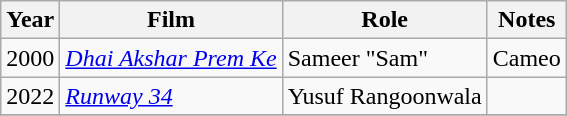<table class="wikitable sortable">
<tr>
<th>Year</th>
<th>Film</th>
<th>Role</th>
<th>Notes</th>
</tr>
<tr>
<td>2000</td>
<td><em><a href='#'>Dhai Akshar Prem Ke</a></em></td>
<td>Sameer "Sam"</td>
<td>Cameo</td>
</tr>
<tr>
<td>2022</td>
<td><em><a href='#'>Runway 34</a></em></td>
<td>Yusuf Rangoonwala</td>
<td></td>
</tr>
<tr>
</tr>
</table>
